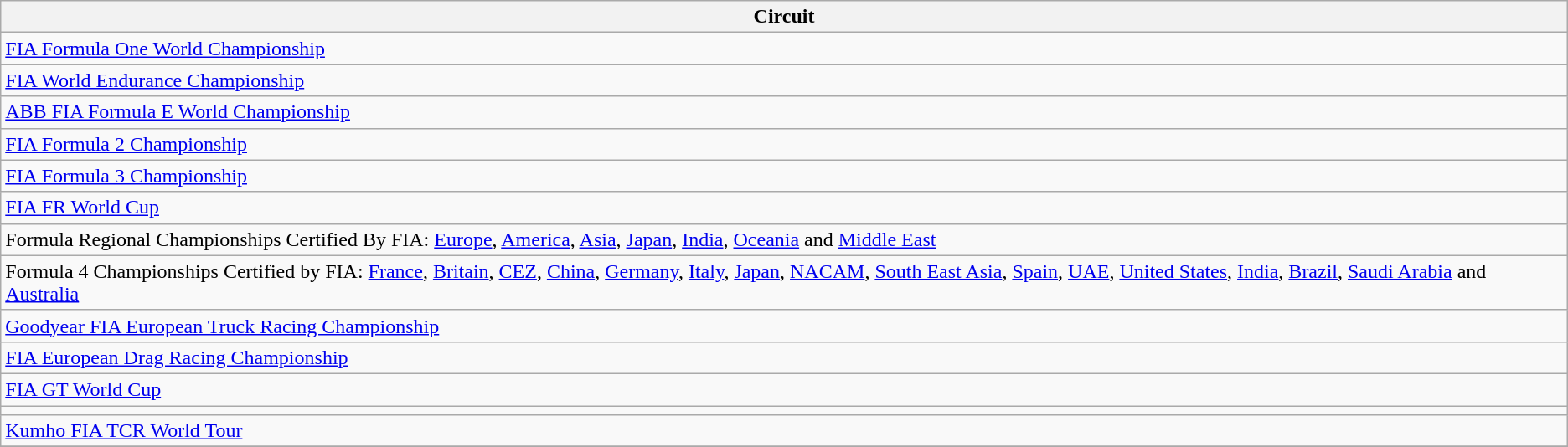<table class="wikitable">
<tr>
<th>Circuit</th>
</tr>
<tr>
<td><a href='#'>FIA Formula One World Championship</a></td>
</tr>
<tr>
<td><a href='#'>FIA World Endurance Championship</a></td>
</tr>
<tr>
<td><a href='#'>ABB FIA Formula E World Championship</a></td>
</tr>
<tr>
<td><a href='#'>FIA Formula 2 Championship</a></td>
</tr>
<tr>
<td><a href='#'>FIA Formula 3 Championship</a></td>
</tr>
<tr>
<td><a href='#'>FIA FR World Cup</a></td>
</tr>
<tr>
<td>Formula Regional Championships Certified By FIA: <a href='#'>Europe</a>, <a href='#'>America</a>, <a href='#'>Asia</a>, <a href='#'>Japan</a>, <a href='#'>India</a>, <a href='#'>Oceania</a> and <a href='#'>Middle East</a></td>
</tr>
<tr>
<td>Formula 4 Championships Certified by FIA: <a href='#'>France</a>, <a href='#'>Britain</a>, <a href='#'>CEZ</a>, <a href='#'>China</a>, <a href='#'>Germany</a>, <a href='#'>Italy</a>, <a href='#'>Japan</a>, <a href='#'>NACAM</a>, <a href='#'>South East Asia</a>, <a href='#'>Spain</a>, <a href='#'>UAE</a>, <a href='#'>United States</a>, <a href='#'>India</a>, <a href='#'>Brazil</a>, <a href='#'>Saudi Arabia</a> and <a href='#'>Australia</a></td>
</tr>
<tr>
<td><a href='#'>Goodyear FIA European Truck Racing Championship</a></td>
</tr>
<tr>
<td><a href='#'>FIA European Drag Racing Championship</a></td>
</tr>
<tr>
<td><a href='#'>FIA GT World Cup</a></td>
</tr>
<tr>
<td></td>
</tr>
<tr>
<td><a href='#'>Kumho FIA TCR World Tour</a></td>
</tr>
<tr>
</tr>
</table>
